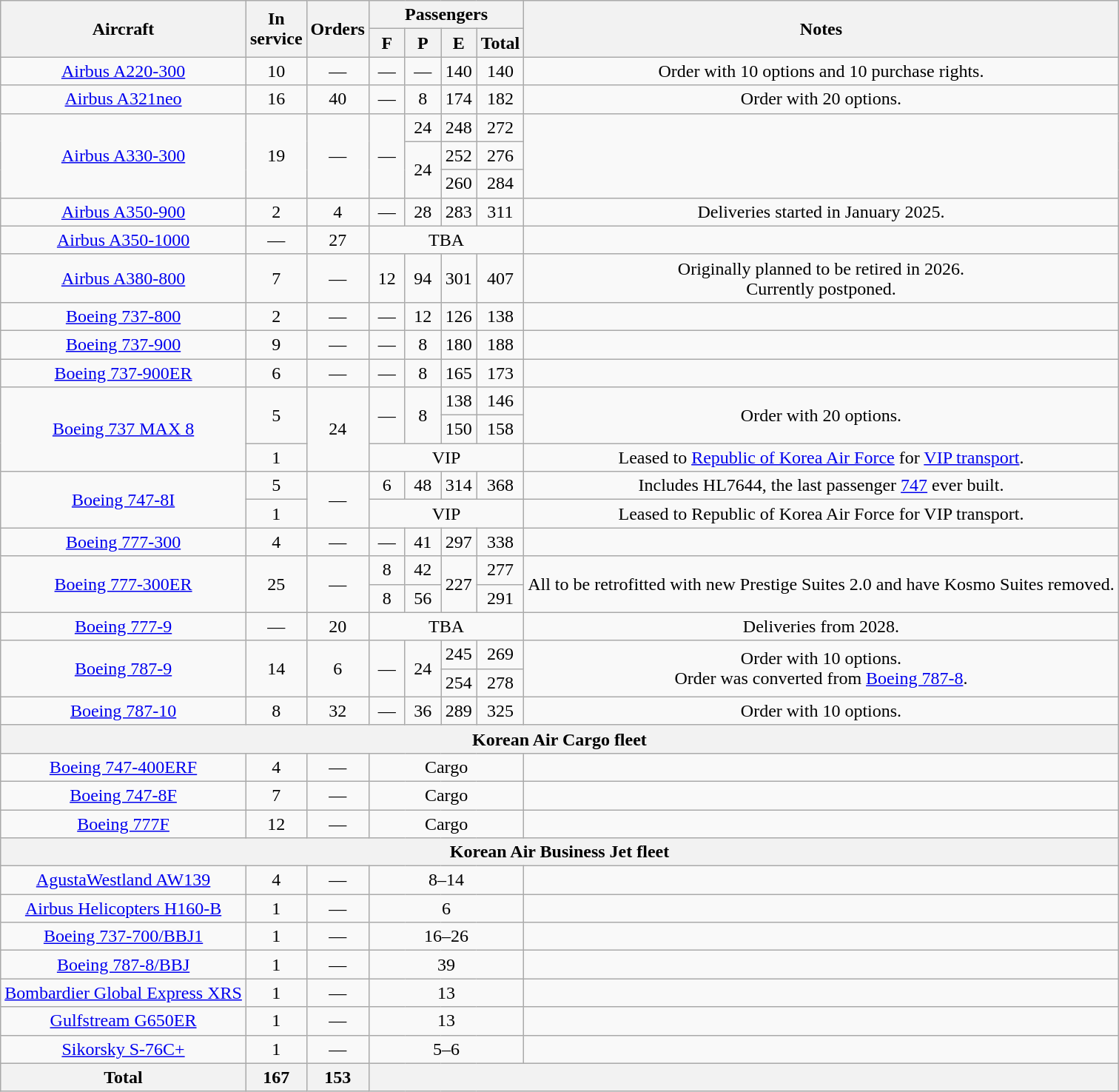<table class="wikitable" style="border-collapse:collapse;text-align:center;margin: auto;">
<tr>
<th rowspan="2">Aircraft</th>
<th rowspan="2" style="width:15px;">In service</th>
<th rowspan="2" style="width:15px;">Orders</th>
<th colspan="4">Passengers</th>
<th rowspan="2">Notes</th>
</tr>
<tr>
<th style="width:25px;"><abbr>F</abbr></th>
<th style="width:25px;"><abbr>P</abbr></th>
<th style="width:25px;"><abbr>E</abbr></th>
<th style="width:25px;">Total</th>
</tr>
<tr>
<td><a href='#'>Airbus A220-300</a></td>
<td>10</td>
<td>—</td>
<td>—</td>
<td>—</td>
<td>140</td>
<td>140</td>
<td>Order with 10 options and 10 purchase rights.</td>
</tr>
<tr>
<td><a href='#'>Airbus A321neo</a></td>
<td>16</td>
<td>40</td>
<td>—</td>
<td><abbr>8</abbr></td>
<td>174</td>
<td>182</td>
<td>Order with 20 options.</td>
</tr>
<tr>
<td rowspan="3"><a href='#'>Airbus A330-300</a></td>
<td rowspan="3">19</td>
<td rowspan="3">—</td>
<td rowspan="3">—</td>
<td><abbr>24</abbr></td>
<td>248</td>
<td>272</td>
<td rowspan="3"></td>
</tr>
<tr>
<td rowspan="2"><abbr>24</abbr></td>
<td>252</td>
<td>276</td>
</tr>
<tr>
<td>260</td>
<td>284</td>
</tr>
<tr>
<td><a href='#'>Airbus A350-900</a></td>
<td>2</td>
<td>4</td>
<td>—</td>
<td><abbr>28</abbr></td>
<td>283</td>
<td>311</td>
<td>Deliveries started in January 2025.</td>
</tr>
<tr>
<td><a href='#'>Airbus A350-1000</a></td>
<td>—</td>
<td>27</td>
<td colspan="4"><abbr>TBA</abbr></td>
<td></td>
</tr>
<tr>
<td><a href='#'>Airbus A380-800</a></td>
<td>7</td>
<td>—</td>
<td><abbr>12</abbr></td>
<td><abbr>94</abbr></td>
<td>301</td>
<td>407</td>
<td>Originally planned to be retired in 2026.<br>Currently postponed.</td>
</tr>
<tr>
<td><a href='#'>Boeing 737-800</a></td>
<td>2</td>
<td>—</td>
<td>—</td>
<td>12</td>
<td>126</td>
<td>138</td>
<td></td>
</tr>
<tr>
<td><a href='#'>Boeing 737-900</a></td>
<td>9</td>
<td>—</td>
<td>—</td>
<td>8</td>
<td>180</td>
<td>188</td>
<td></td>
</tr>
<tr>
<td><a href='#'>Boeing 737-900ER</a></td>
<td>6</td>
<td>—</td>
<td>—</td>
<td>8</td>
<td>165</td>
<td>173</td>
<td></td>
</tr>
<tr>
<td rowspan="3"><a href='#'>Boeing 737 MAX 8</a></td>
<td rowspan="2">5</td>
<td rowspan="3">24</td>
<td rowspan="2">—</td>
<td rowspan="2">8</td>
<td>138</td>
<td>146</td>
<td rowspan="2">Order with 20 options.</td>
</tr>
<tr>
<td>150</td>
<td>158</td>
</tr>
<tr>
<td>1</td>
<td colspan="4"><abbr>VIP</abbr></td>
<td>Leased to <a href='#'>Republic of Korea Air Force</a> for <a href='#'>VIP transport</a>.</td>
</tr>
<tr>
<td rowspan="2"><a href='#'>Boeing 747-8I</a></td>
<td>5</td>
<td rowspan="2">—</td>
<td><abbr>6</abbr></td>
<td><abbr>48</abbr></td>
<td>314</td>
<td>368</td>
<td>Includes HL7644, the last passenger <a href='#'>747</a> ever built.</td>
</tr>
<tr>
<td>1</td>
<td colspan="4"><abbr>VIP</abbr></td>
<td>Leased to Republic of Korea Air Force for VIP transport.</td>
</tr>
<tr>
<td><a href='#'>Boeing 777-300</a></td>
<td>4</td>
<td>—</td>
<td>—</td>
<td><abbr>41</abbr></td>
<td>297</td>
<td>338</td>
<td></td>
</tr>
<tr>
<td rowspan="2"><a href='#'>Boeing 777-300ER</a></td>
<td rowspan="2">25</td>
<td rowspan="2">—</td>
<td><abbr>8</abbr></td>
<td><abbr>42</abbr></td>
<td rowspan="2">227</td>
<td>277</td>
<td rowspan="2">All to be retrofitted with new Prestige Suites 2.0 and have Kosmo Suites removed.</td>
</tr>
<tr>
<td><abbr>8</abbr></td>
<td><abbr>56</abbr></td>
<td>291</td>
</tr>
<tr>
<td><a href='#'>Boeing 777-9</a></td>
<td>—</td>
<td>20</td>
<td colspan="4"><abbr>TBA</abbr></td>
<td>Deliveries from 2028.</td>
</tr>
<tr>
<td rowspan="2"><a href='#'>Boeing 787-9</a></td>
<td rowspan="2">14</td>
<td rowspan="2">6</td>
<td rowspan="2">—</td>
<td rowspan="2"><abbr>24</abbr></td>
<td>245</td>
<td>269</td>
<td rowspan="2">Order with 10 options.<br>Order was converted from <a href='#'>Boeing 787-8</a>.</td>
</tr>
<tr>
<td>254</td>
<td>278</td>
</tr>
<tr>
<td><a href='#'>Boeing 787-10</a></td>
<td>8</td>
<td>32</td>
<td>—</td>
<td><abbr>36</abbr></td>
<td>289</td>
<td>325</td>
<td>Order with 10 options.</td>
</tr>
<tr>
<th colspan="8">Korean Air Cargo fleet</th>
</tr>
<tr>
<td><a href='#'>Boeing 747-400ERF</a></td>
<td>4</td>
<td>—</td>
<td colspan="4" class="unsortable"><abbr>Cargo</abbr></td>
<td></td>
</tr>
<tr>
<td><a href='#'>Boeing 747-8F</a></td>
<td>7</td>
<td>—</td>
<td colspan="4" class="unsortable"><abbr>Cargo</abbr></td>
<td></td>
</tr>
<tr>
<td><a href='#'>Boeing 777F</a></td>
<td>12</td>
<td>—</td>
<td colspan="4" class="unsortable"><abbr>Cargo</abbr></td>
<td></td>
</tr>
<tr>
<th colspan="8">Korean Air Business Jet fleet</th>
</tr>
<tr>
<td><a href='#'>AgustaWestland AW139</a></td>
<td>4</td>
<td>—</td>
<td colspan="4" class="unsortable">8–14</td>
<td></td>
</tr>
<tr>
<td><a href='#'>Airbus Helicopters H160-B</a></td>
<td>1</td>
<td>—</td>
<td colspan="4" class="unsortable">6</td>
<td></td>
</tr>
<tr>
<td><a href='#'>Boeing 737-700/BBJ1</a></td>
<td>1</td>
<td>—</td>
<td colspan="4" class="unsortable">16–26</td>
<td></td>
</tr>
<tr>
<td><a href='#'>Boeing 787-8/BBJ</a></td>
<td>1</td>
<td>—</td>
<td colspan="4" class="unsortable">39</td>
<td></td>
</tr>
<tr>
<td><a href='#'>Bombardier Global Express XRS</a></td>
<td>1</td>
<td>—</td>
<td colspan="4" class="unsortable">13</td>
<td></td>
</tr>
<tr>
<td><a href='#'>Gulfstream G650ER</a></td>
<td>1</td>
<td>—</td>
<td colspan="4" class="unsortable">13</td>
<td></td>
</tr>
<tr>
<td><a href='#'>Sikorsky S-76C+</a></td>
<td>1</td>
<td>—</td>
<td colspan="4" class="unsortable">5–6</td>
<td></td>
</tr>
<tr>
<th scope="row">Total</th>
<th scope="row">167</th>
<th scope="row">153</th>
<th colspan="5" scope="row"></th>
</tr>
</table>
